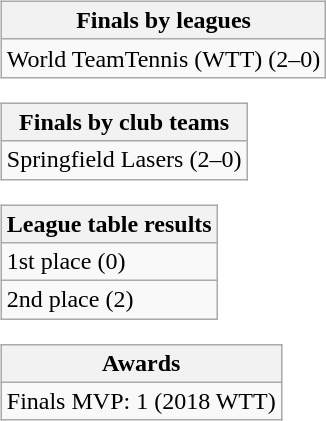<table>
<tr valign=top>
<td><br><table class=wikitable>
<tr>
<th>Finals by leagues</th>
</tr>
<tr>
<td>World TeamTennis (WTT) (2–0)</td>
</tr>
</table>
<table class=wikitable>
<tr>
<th>Finals by club teams</th>
</tr>
<tr>
<td>Springfield Lasers (2–0)</td>
</tr>
</table>
<table class=wikitable>
<tr>
<th>League table results</th>
</tr>
<tr>
<td>1st place (0)</td>
</tr>
<tr>
<td>2nd place (2)</td>
</tr>
</table>
<table class=wikitable>
<tr>
<th>Awards</th>
</tr>
<tr>
<td>Finals MVP: 1 (2018 WTT)</td>
</tr>
</table>
</td>
</tr>
</table>
